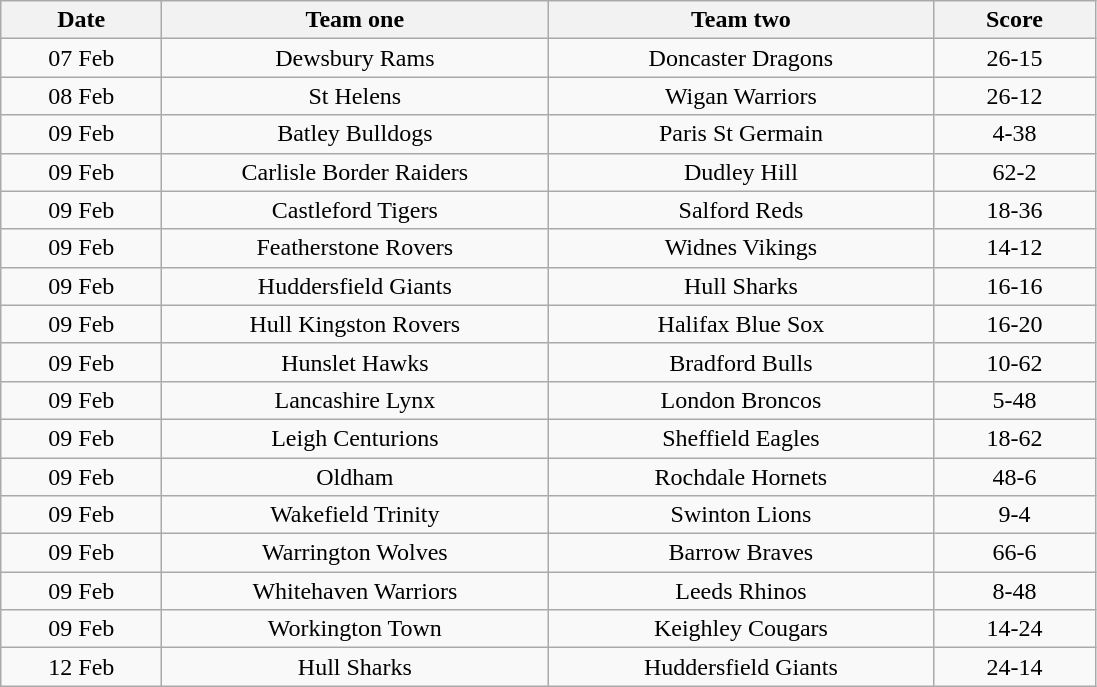<table class="wikitable" style="text-align: center">
<tr>
<th width=100>Date</th>
<th width=250>Team one</th>
<th width=250>Team two</th>
<th width=100>Score</th>
</tr>
<tr>
<td>07 Feb</td>
<td>Dewsbury Rams</td>
<td>Doncaster Dragons</td>
<td>26-15</td>
</tr>
<tr>
<td>08 Feb</td>
<td>St Helens</td>
<td>Wigan Warriors</td>
<td>26-12</td>
</tr>
<tr>
<td>09 Feb</td>
<td>Batley Bulldogs</td>
<td>Paris St Germain</td>
<td>4-38</td>
</tr>
<tr>
<td>09 Feb</td>
<td>Carlisle Border Raiders</td>
<td>Dudley Hill</td>
<td>62-2</td>
</tr>
<tr>
<td>09 Feb</td>
<td>Castleford Tigers</td>
<td>Salford Reds</td>
<td>18-36</td>
</tr>
<tr>
<td>09 Feb</td>
<td>Featherstone Rovers</td>
<td>Widnes Vikings</td>
<td>14-12</td>
</tr>
<tr>
<td>09 Feb</td>
<td>Huddersfield Giants</td>
<td>Hull Sharks</td>
<td>16-16</td>
</tr>
<tr>
<td>09 Feb</td>
<td>Hull Kingston Rovers</td>
<td>Halifax Blue Sox</td>
<td>16-20</td>
</tr>
<tr>
<td>09 Feb</td>
<td>Hunslet Hawks</td>
<td>Bradford Bulls</td>
<td>10-62</td>
</tr>
<tr>
<td>09 Feb</td>
<td>Lancashire Lynx</td>
<td>London Broncos</td>
<td>5-48</td>
</tr>
<tr>
<td>09 Feb</td>
<td>Leigh Centurions</td>
<td>Sheffield Eagles</td>
<td>18-62</td>
</tr>
<tr>
<td>09 Feb</td>
<td>Oldham</td>
<td>Rochdale Hornets</td>
<td>48-6</td>
</tr>
<tr>
<td>09 Feb</td>
<td>Wakefield Trinity</td>
<td>Swinton Lions</td>
<td>9-4</td>
</tr>
<tr>
<td>09 Feb</td>
<td>Warrington Wolves</td>
<td>Barrow Braves</td>
<td>66-6</td>
</tr>
<tr>
<td>09 Feb</td>
<td>Whitehaven Warriors</td>
<td>Leeds Rhinos</td>
<td>8-48</td>
</tr>
<tr>
<td>09 Feb</td>
<td>Workington Town</td>
<td>Keighley Cougars</td>
<td>14-24</td>
</tr>
<tr>
<td>12 Feb</td>
<td>Hull Sharks</td>
<td>Huddersfield Giants</td>
<td>24-14</td>
</tr>
</table>
